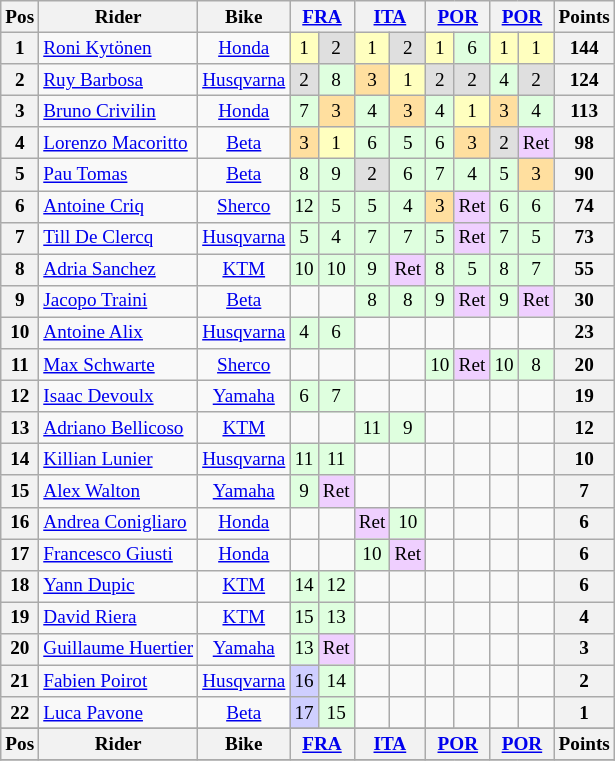<table class="wikitable" style="font-size: 80%; text-align:center">
<tr valign="top">
<th valign="middle">Pos</th>
<th valign="middle">Rider</th>
<th valign="middle">Bike</th>
<th colspan=2><a href='#'>FRA</a><br></th>
<th colspan=2><a href='#'>ITA</a><br></th>
<th colspan=2><a href='#'>POR</a><br></th>
<th colspan=2><a href='#'>POR</a><br></th>
<th valign="middle">Points</th>
</tr>
<tr>
<th>1</th>
<td align=left> <a href='#'>Roni Kytönen</a></td>
<td><a href='#'>Honda</a></td>
<td style="background:#ffffbf;">1</td>
<td style="background:#dfdfdf;">2</td>
<td style="background:#ffffbf;">1</td>
<td style="background:#dfdfdf;">2</td>
<td style="background:#ffffbf;">1</td>
<td style="background:#dfffdf;">6</td>
<td style="background:#ffffbf;">1</td>
<td style="background:#ffffbf;">1</td>
<th>144</th>
</tr>
<tr>
<th>2</th>
<td align=left> <a href='#'>Ruy Barbosa</a></td>
<td><a href='#'>Husqvarna</a></td>
<td style="background:#dfdfdf;">2</td>
<td style="background:#dfffdf;">8</td>
<td style="background:#ffdf9f;">3</td>
<td style="background:#ffffbf;">1</td>
<td style="background:#dfdfdf;">2</td>
<td style="background:#dfdfdf;">2</td>
<td style="background:#dfffdf;">4</td>
<td style="background:#dfdfdf;">2</td>
<th>124</th>
</tr>
<tr>
<th>3</th>
<td align=left> <a href='#'>Bruno Crivilin</a></td>
<td><a href='#'>Honda</a></td>
<td style="background:#dfffdf;">7</td>
<td style="background:#ffdf9f;">3</td>
<td style="background:#dfffdf;">4</td>
<td style="background:#ffdf9f;">3</td>
<td style="background:#dfffdf;">4</td>
<td style="background:#ffffbf;">1</td>
<td style="background:#ffdf9f;">3</td>
<td style="background:#dfffdf;">4</td>
<th>113</th>
</tr>
<tr>
<th>4</th>
<td align=left> <a href='#'>Lorenzo Macoritto</a></td>
<td><a href='#'>Beta</a></td>
<td style="background:#ffdf9f;">3</td>
<td style="background:#ffffbf;">1</td>
<td style="background:#dfffdf;">6</td>
<td style="background:#dfffdf;">5</td>
<td style="background:#dfffdf;">6</td>
<td style="background:#ffdf9f;">3</td>
<td style="background:#dfdfdf;">2</td>
<td style="background:#efcfff;">Ret</td>
<th>98</th>
</tr>
<tr>
<th>5</th>
<td align=left> <a href='#'>Pau Tomas</a></td>
<td><a href='#'>Beta</a></td>
<td style="background:#dfffdf;">8</td>
<td style="background:#dfffdf;">9</td>
<td style="background:#dfdfdf;">2</td>
<td style="background:#dfffdf;">6</td>
<td style="background:#dfffdf;">7</td>
<td style="background:#dfffdf;">4</td>
<td style="background:#dfffdf;">5</td>
<td style="background:#ffdf9f;">3</td>
<th>90</th>
</tr>
<tr>
<th>6</th>
<td align=left> <a href='#'>Antoine Criq</a></td>
<td><a href='#'>Sherco</a></td>
<td style="background:#dfffdf;">12</td>
<td style="background:#dfffdf;">5</td>
<td style="background:#dfffdf;">5</td>
<td style="background:#dfffdf;">4</td>
<td style="background:#ffdf9f;">3</td>
<td style="background:#efcfff;">Ret</td>
<td style="background:#dfffdf;">6</td>
<td style="background:#dfffdf;">6</td>
<th>74</th>
</tr>
<tr>
<th>7</th>
<td align=left> <a href='#'>Till De Clercq</a></td>
<td><a href='#'>Husqvarna</a></td>
<td style="background:#dfffdf;">5</td>
<td style="background:#dfffdf;">4</td>
<td style="background:#dfffdf;">7</td>
<td style="background:#dfffdf;">7</td>
<td style="background:#dfffdf;">5</td>
<td style="background:#efcfff;">Ret</td>
<td style="background:#dfffdf;">7</td>
<td style="background:#dfffdf;">5</td>
<th>73</th>
</tr>
<tr>
<th>8</th>
<td align=left> <a href='#'>Adria Sanchez</a></td>
<td><a href='#'>KTM</a></td>
<td style="background:#dfffdf;">10</td>
<td style="background:#dfffdf;">10</td>
<td style="background:#dfffdf;">9</td>
<td style="background:#efcfff;">Ret</td>
<td style="background:#dfffdf;">8</td>
<td style="background:#dfffdf;">5</td>
<td style="background:#dfffdf;">8</td>
<td style="background:#dfffdf;">7</td>
<th>55</th>
</tr>
<tr>
<th>9</th>
<td align=left> <a href='#'>Jacopo Traini</a></td>
<td><a href='#'>Beta</a></td>
<td></td>
<td></td>
<td style="background:#dfffdf;">8</td>
<td style="background:#dfffdf;">8</td>
<td style="background:#dfffdf;">9</td>
<td style="background:#efcfff;">Ret</td>
<td style="background:#dfffdf;">9</td>
<td style="background:#efcfff;">Ret</td>
<th>30</th>
</tr>
<tr>
<th>10</th>
<td align=left> <a href='#'>Antoine Alix</a></td>
<td><a href='#'>Husqvarna</a></td>
<td style="background:#dfffdf;">4</td>
<td style="background:#dfffdf;">6</td>
<td></td>
<td></td>
<td></td>
<td></td>
<td></td>
<td></td>
<th>23</th>
</tr>
<tr>
<th>11</th>
<td align=left> <a href='#'>Max Schwarte</a></td>
<td><a href='#'>Sherco</a></td>
<td></td>
<td></td>
<td></td>
<td></td>
<td style="background:#dfffdf;">10</td>
<td style="background:#efcfff;">Ret</td>
<td style="background:#dfffdf;">10</td>
<td style="background:#dfffdf;">8</td>
<th>20</th>
</tr>
<tr>
<th>12</th>
<td align=left> <a href='#'>Isaac Devoulx</a></td>
<td><a href='#'>Yamaha</a></td>
<td style="background:#dfffdf;">6</td>
<td style="background:#dfffdf;">7</td>
<td></td>
<td></td>
<td></td>
<td></td>
<td></td>
<td></td>
<th>19</th>
</tr>
<tr>
<th>13</th>
<td align=left> <a href='#'>Adriano Bellicoso</a></td>
<td><a href='#'>KTM</a></td>
<td></td>
<td></td>
<td style="background:#dfffdf;">11</td>
<td style="background:#dfffdf;">9</td>
<td></td>
<td></td>
<td></td>
<td></td>
<th>12</th>
</tr>
<tr>
<th>14</th>
<td align=left> <a href='#'>Killian Lunier</a></td>
<td><a href='#'>Husqvarna</a></td>
<td style="background:#dfffdf;">11</td>
<td style="background:#dfffdf;">11</td>
<td></td>
<td></td>
<td></td>
<td></td>
<td></td>
<td></td>
<th>10</th>
</tr>
<tr>
<th>15</th>
<td align=left> <a href='#'>Alex Walton</a></td>
<td><a href='#'>Yamaha</a></td>
<td style="background:#dfffdf;">9</td>
<td style="background:#efcfff;">Ret</td>
<td></td>
<td></td>
<td></td>
<td></td>
<td></td>
<td></td>
<th>7</th>
</tr>
<tr>
<th>16</th>
<td align=left> <a href='#'>Andrea Conigliaro</a></td>
<td><a href='#'>Honda</a></td>
<td></td>
<td></td>
<td style="background:#efcfff;">Ret</td>
<td style="background:#dfffdf;">10</td>
<td></td>
<td></td>
<td></td>
<td></td>
<th>6</th>
</tr>
<tr>
<th>17</th>
<td align=left> <a href='#'>Francesco Giusti</a></td>
<td><a href='#'>Honda</a></td>
<td></td>
<td></td>
<td style="background:#dfffdf;">10</td>
<td style="background:#efcfff;">Ret</td>
<td></td>
<td></td>
<td></td>
<td></td>
<th>6</th>
</tr>
<tr>
<th>18</th>
<td align=left> <a href='#'>Yann Dupic</a></td>
<td><a href='#'>KTM</a></td>
<td style="background:#dfffdf;">14</td>
<td style="background:#dfffdf;">12</td>
<td></td>
<td></td>
<td></td>
<td></td>
<td></td>
<td></td>
<th>6</th>
</tr>
<tr>
<th>19</th>
<td align=left> <a href='#'>David Riera</a></td>
<td><a href='#'>KTM</a></td>
<td style="background:#dfffdf;">15</td>
<td style="background:#dfffdf;">13</td>
<td></td>
<td></td>
<td></td>
<td></td>
<td></td>
<td></td>
<th>4</th>
</tr>
<tr>
<th>20</th>
<td align=left> <a href='#'>Guillaume Huertier</a></td>
<td><a href='#'>Yamaha</a></td>
<td style="background:#dfffdf;">13</td>
<td style="background:#efcfff;">Ret</td>
<td></td>
<td></td>
<td></td>
<td></td>
<td></td>
<td></td>
<th>3</th>
</tr>
<tr>
<th>21</th>
<td align=left> <a href='#'>Fabien Poirot</a></td>
<td><a href='#'>Husqvarna</a></td>
<td style="background:#cfcfff;">16</td>
<td style="background:#dfffdf;">14</td>
<td></td>
<td></td>
<td></td>
<td></td>
<td></td>
<td></td>
<th>2</th>
</tr>
<tr>
<th>22</th>
<td align=left> <a href='#'>Luca Pavone</a></td>
<td><a href='#'>Beta</a></td>
<td style="background:#cfcfff;">17</td>
<td style="background:#dfffdf;">15</td>
<td></td>
<td></td>
<td></td>
<td></td>
<td></td>
<td></td>
<th>1</th>
</tr>
<tr>
</tr>
<tr valign="top">
<th valign="middle">Pos</th>
<th valign="middle">Rider</th>
<th valign="middle">Bike</th>
<th colspan=2><a href='#'>FRA</a><br></th>
<th colspan=2><a href='#'>ITA</a><br></th>
<th colspan=2><a href='#'>POR</a><br></th>
<th colspan=2><a href='#'>POR</a><br></th>
<th valign="middle">Points</th>
</tr>
<tr>
</tr>
</table>
